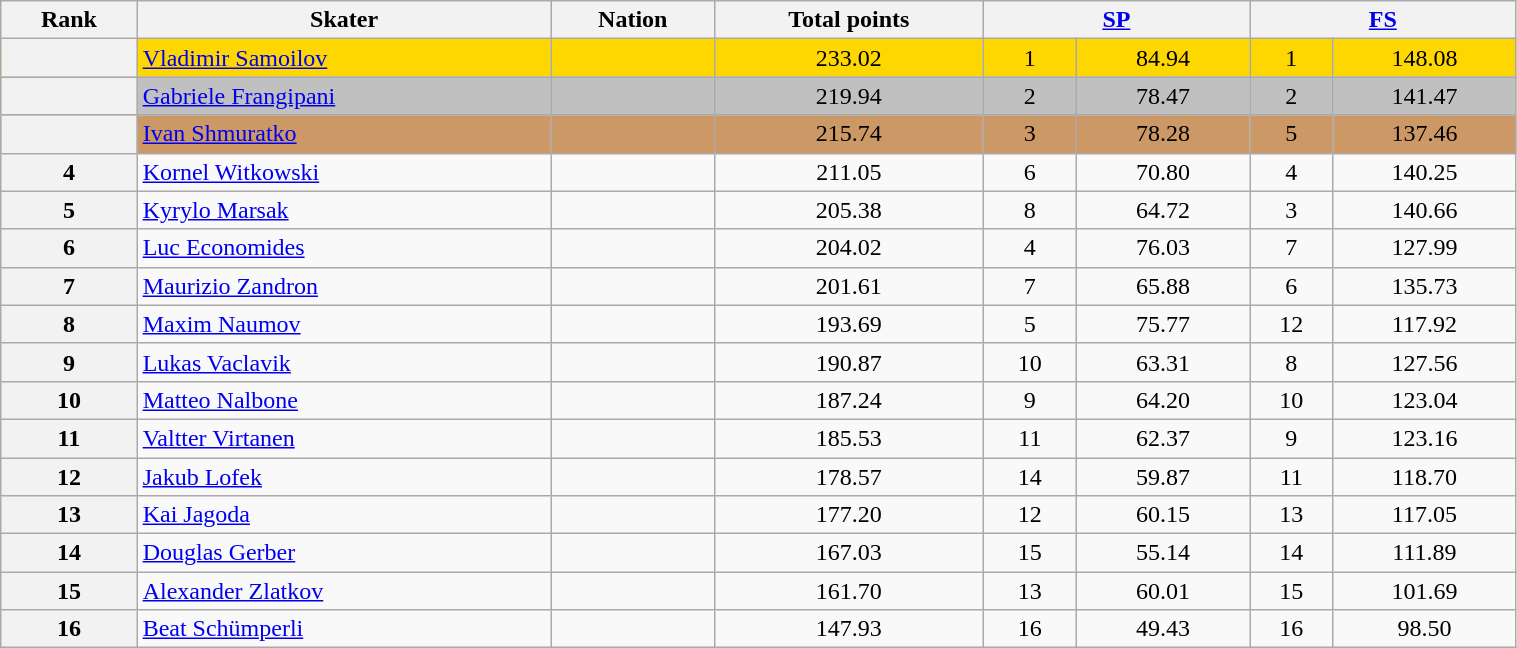<table class="wikitable sortable" style="text-align:center;" width="80%">
<tr>
<th scope="col">Rank</th>
<th scope="col">Skater</th>
<th scope="col">Nation</th>
<th scope="col">Total points</th>
<th scope="col" colspan="2" width="80px"><a href='#'>SP</a></th>
<th scope="col" colspan="2" width="80px"><a href='#'>FS</a></th>
</tr>
<tr bgcolor="gold">
<th scope="row"></th>
<td align="left"><a href='#'>Vladimir Samoilov</a></td>
<td align="left"></td>
<td>233.02</td>
<td>1</td>
<td>84.94</td>
<td>1</td>
<td>148.08</td>
</tr>
<tr bgcolor="silver">
<th scope="row"></th>
<td align="left"><a href='#'>Gabriele Frangipani</a></td>
<td align="left"></td>
<td>219.94</td>
<td>2</td>
<td>78.47</td>
<td>2</td>
<td>141.47</td>
</tr>
<tr bgcolor="cc9966">
<th scope="row"></th>
<td align="left"><a href='#'>Ivan Shmuratko</a></td>
<td align="left"></td>
<td>215.74</td>
<td>3</td>
<td>78.28</td>
<td>5</td>
<td>137.46</td>
</tr>
<tr>
<th scope="row">4</th>
<td align="left"><a href='#'>Kornel Witkowski</a></td>
<td align="left"></td>
<td>211.05</td>
<td>6</td>
<td>70.80</td>
<td>4</td>
<td>140.25</td>
</tr>
<tr>
<th scope="row">5</th>
<td align="left"><a href='#'>Kyrylo Marsak</a></td>
<td align="left"></td>
<td>205.38</td>
<td>8</td>
<td>64.72</td>
<td>3</td>
<td>140.66</td>
</tr>
<tr>
<th scope="row">6</th>
<td align="left"><a href='#'>Luc Economides</a></td>
<td align="left"></td>
<td>204.02</td>
<td>4</td>
<td>76.03</td>
<td>7</td>
<td>127.99</td>
</tr>
<tr>
<th scope="row">7</th>
<td align="left"><a href='#'>Maurizio Zandron</a></td>
<td align="left"></td>
<td>201.61</td>
<td>7</td>
<td>65.88</td>
<td>6</td>
<td>135.73</td>
</tr>
<tr>
<th scope="row">8</th>
<td align="left"><a href='#'>Maxim Naumov</a></td>
<td align="left"></td>
<td>193.69</td>
<td>5</td>
<td>75.77</td>
<td>12</td>
<td>117.92</td>
</tr>
<tr>
<th scope="row">9</th>
<td align="left"><a href='#'>Lukas Vaclavik</a></td>
<td align="left"></td>
<td>190.87</td>
<td>10</td>
<td>63.31</td>
<td>8</td>
<td>127.56</td>
</tr>
<tr>
<th scope="row">10</th>
<td align="left"><a href='#'>Matteo Nalbone</a></td>
<td align="left"></td>
<td>187.24</td>
<td>9</td>
<td>64.20</td>
<td>10</td>
<td>123.04</td>
</tr>
<tr>
<th scope="row">11</th>
<td align="left"><a href='#'>Valtter Virtanen</a></td>
<td align="left"></td>
<td>185.53</td>
<td>11</td>
<td>62.37</td>
<td>9</td>
<td>123.16</td>
</tr>
<tr>
<th scope="row">12</th>
<td align="left"><a href='#'>Jakub Lofek</a></td>
<td align="left"></td>
<td>178.57</td>
<td>14</td>
<td>59.87</td>
<td>11</td>
<td>118.70</td>
</tr>
<tr>
<th scope="row">13</th>
<td align="left"><a href='#'>Kai Jagoda</a></td>
<td align="left"></td>
<td>177.20</td>
<td>12</td>
<td>60.15</td>
<td>13</td>
<td>117.05</td>
</tr>
<tr>
<th scope="row">14</th>
<td align="left"><a href='#'>Douglas Gerber</a></td>
<td align="left"></td>
<td>167.03</td>
<td>15</td>
<td>55.14</td>
<td>14</td>
<td>111.89</td>
</tr>
<tr>
<th scope="row">15</th>
<td align="left"><a href='#'>Alexander Zlatkov</a></td>
<td align="left"></td>
<td>161.70</td>
<td>13</td>
<td>60.01</td>
<td>15</td>
<td>101.69</td>
</tr>
<tr>
<th scope="row">16</th>
<td align="left"><a href='#'>Beat Schümperli</a></td>
<td align="left"></td>
<td>147.93</td>
<td>16</td>
<td>49.43</td>
<td>16</td>
<td>98.50</td>
</tr>
</table>
